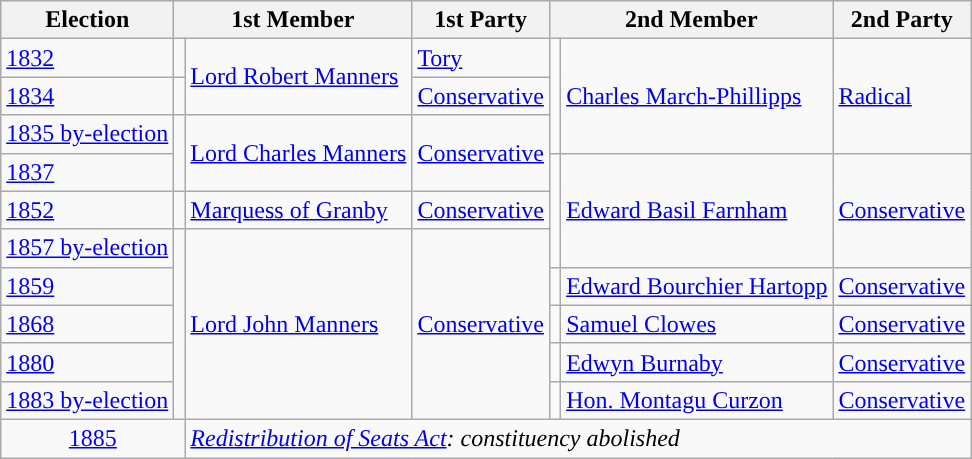<table class="wikitable">
<tr>
<th>Election</th>
<th colspan="2">1st Member</th>
<th>1st Party</th>
<th colspan="2">2nd Member</th>
<th>2nd Party</th>
</tr>
<tr>
<td><a href='#'>1832</a></td>
<td style="color:inherit;background-color: "></td>
<td rowspan="2"><a href='#'>Lord Robert Manners</a></td>
<td><a href='#'>Tory</a></td>
<td rowspan="3" style="color:inherit;background-color: "></td>
<td rowspan="3"><a href='#'>Charles March-Phillipps</a></td>
<td rowspan="3"><a href='#'>Radical</a></td>
</tr>
<tr>
<td><a href='#'>1834</a></td>
<td style="color:inherit;background-color: "></td>
<td><a href='#'>Conservative</a></td>
</tr>
<tr>
<td><a href='#'>1835 by-election</a></td>
<td rowspan="2" rowspan="2" style="color:inherit;background-color: "></td>
<td rowspan="2"><a href='#'>Lord Charles Manners</a></td>
<td rowspan="2"><a href='#'>Conservative</a></td>
</tr>
<tr>
<td><a href='#'>1837</a></td>
<td rowspan="3" style="color:inherit;background-color: "></td>
<td rowspan="3"><a href='#'>Edward Basil Farnham</a></td>
<td rowspan="3"><a href='#'>Conservative</a></td>
</tr>
<tr>
<td><a href='#'>1852</a></td>
<td style="color:inherit;background-color: "></td>
<td><a href='#'>Marquess of Granby</a></td>
<td><a href='#'>Conservative</a></td>
</tr>
<tr>
<td><a href='#'>1857 by-election</a></td>
<td rowspan="5" style="color:inherit;background-color: "></td>
<td rowspan="5"><a href='#'>Lord John Manners</a></td>
<td rowspan="5"><a href='#'>Conservative</a></td>
</tr>
<tr>
<td><a href='#'>1859</a></td>
<td style="color:inherit;background-color: "></td>
<td><a href='#'>Edward Bourchier Hartopp</a></td>
<td><a href='#'>Conservative</a></td>
</tr>
<tr>
<td><a href='#'>1868</a></td>
<td style="color:inherit;background-color: "></td>
<td><a href='#'>Samuel Clowes</a></td>
<td><a href='#'>Conservative</a></td>
</tr>
<tr>
<td><a href='#'>1880</a></td>
<td style="color:inherit;background-color: "></td>
<td><a href='#'>Edwyn Burnaby</a></td>
<td><a href='#'>Conservative</a></td>
</tr>
<tr>
<td><a href='#'>1883 by-election</a></td>
<td style="color:inherit;background-color: "></td>
<td><a href='#'>Hon. Montagu Curzon</a></td>
<td><a href='#'>Conservative</a></td>
</tr>
<tr>
<td colspan="2" align="center"><a href='#'>1885</a></td>
<td colspan="6"><em><a href='#'>Redistribution of Seats Act</a>: constituency abolished</em></td>
</tr>
</table>
